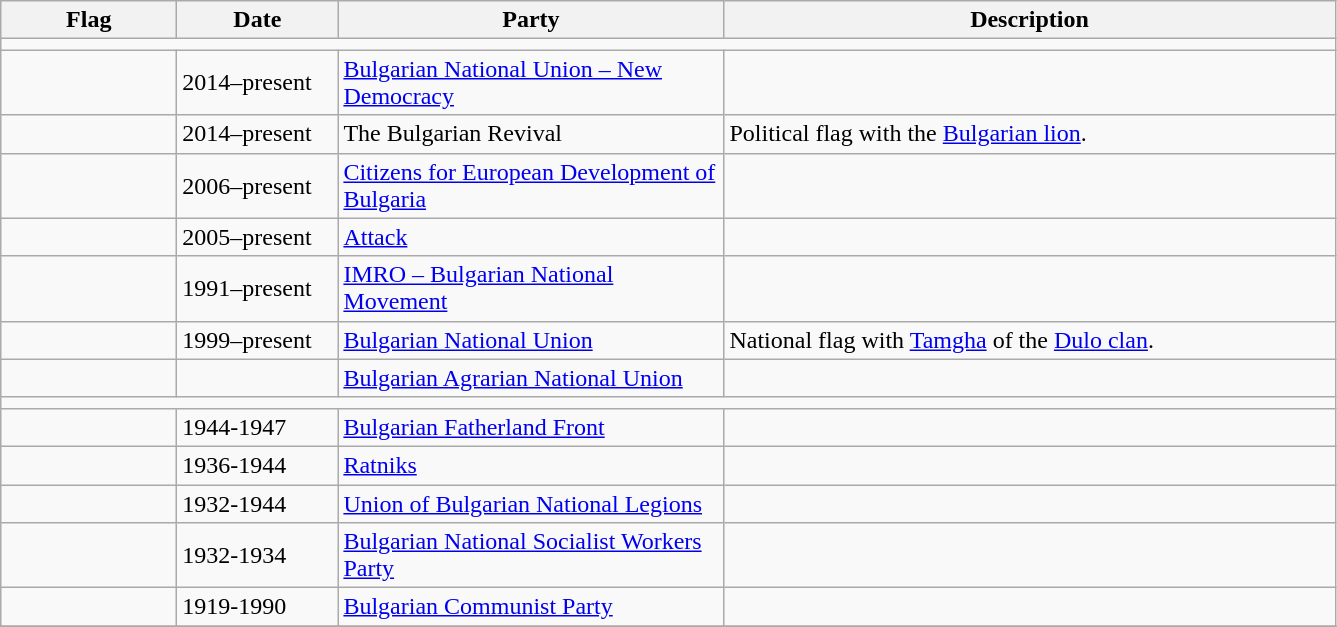<table class="wikitable" style="background:#f9f9f9">
<tr>
<th style="width:110px">Flag</th>
<th style="width:100px">Date</th>
<th style="width:250px">Party</th>
<th style="width:400px">Description</th>
</tr>
<tr>
<td colspan="4"></td>
</tr>
<tr>
<td></td>
<td>2014–present</td>
<td><a href='#'>Bulgarian National Union – New Democracy</a></td>
<td></td>
</tr>
<tr>
<td></td>
<td>2014–present</td>
<td>The Bulgarian Revival</td>
<td>Political flag with the <a href='#'>Bulgarian lion</a>.</td>
</tr>
<tr>
<td></td>
<td>2006–present</td>
<td><a href='#'>Citizens for European Development of Bulgaria</a></td>
<td></td>
</tr>
<tr>
<td></td>
<td>2005–present</td>
<td><a href='#'>Attack</a></td>
<td></td>
</tr>
<tr>
<td></td>
<td>1991–present</td>
<td><a href='#'>IMRO – Bulgarian National Movement</a></td>
<td></td>
</tr>
<tr>
<td></td>
<td>1999–present</td>
<td><a href='#'>Bulgarian National Union</a></td>
<td>National flag with <a href='#'>Tamgha</a> of the <a href='#'>Dulo clan</a>.</td>
</tr>
<tr>
<td></td>
<td></td>
<td><a href='#'>Bulgarian Agrarian National Union</a></td>
<td></td>
</tr>
<tr>
<td colspan="4"></td>
</tr>
<tr>
<td></td>
<td>1944-1947</td>
<td><a href='#'>Bulgarian Fatherland Front</a></td>
<td></td>
</tr>
<tr>
<td></td>
<td>1936-1944</td>
<td><a href='#'>Ratniks</a></td>
<td></td>
</tr>
<tr>
<td></td>
<td>1932-1944</td>
<td><a href='#'>Union of Bulgarian National Legions</a></td>
<td></td>
</tr>
<tr>
<td></td>
<td>1932-1934</td>
<td><a href='#'>Bulgarian National Socialist Workers Party</a></td>
<td></td>
</tr>
<tr>
<td></td>
<td>1919-1990</td>
<td><a href='#'>Bulgarian Communist Party</a></td>
<td></td>
</tr>
<tr>
</tr>
</table>
